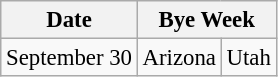<table class="wikitable" style="font-size:95%;">
<tr>
<th>Date</th>
<th colspan="2">Bye Week</th>
</tr>
<tr>
<td>September 30</td>
<td>Arizona</td>
<td>Utah</td>
</tr>
</table>
